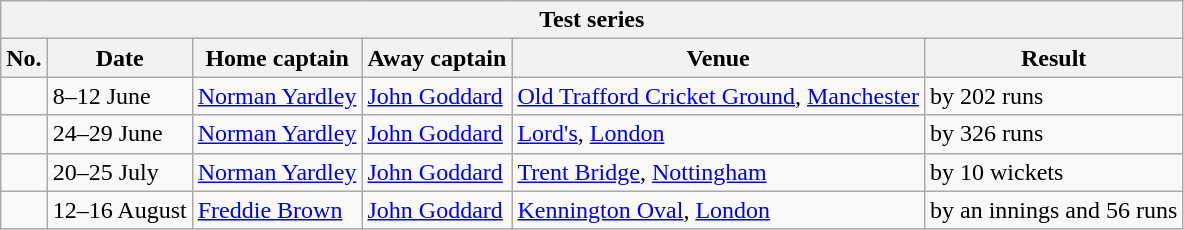<table class="wikitable">
<tr>
<th colspan="9">Test series</th>
</tr>
<tr>
<th>No.</th>
<th>Date</th>
<th>Home captain</th>
<th>Away captain</th>
<th>Venue</th>
<th>Result</th>
</tr>
<tr>
<td></td>
<td>8–12 June</td>
<td><a href='#'>Norman Yardley</a></td>
<td><a href='#'>John Goddard</a></td>
<td><a href='#'>Old Trafford Cricket Ground</a>, <a href='#'>Manchester</a></td>
<td> by 202 runs</td>
</tr>
<tr>
<td></td>
<td>24–29 June</td>
<td><a href='#'>Norman Yardley</a></td>
<td><a href='#'>John Goddard</a></td>
<td><a href='#'>Lord's</a>, <a href='#'>London</a></td>
<td> by 326 runs</td>
</tr>
<tr>
<td></td>
<td>20–25 July</td>
<td><a href='#'>Norman Yardley</a></td>
<td><a href='#'>John Goddard</a></td>
<td><a href='#'>Trent Bridge</a>, <a href='#'>Nottingham</a></td>
<td> by 10 wickets</td>
</tr>
<tr>
<td></td>
<td>12–16 August</td>
<td><a href='#'>Freddie Brown</a></td>
<td><a href='#'>John Goddard</a></td>
<td><a href='#'>Kennington Oval</a>, <a href='#'>London</a></td>
<td> by an innings and 56 runs</td>
</tr>
</table>
